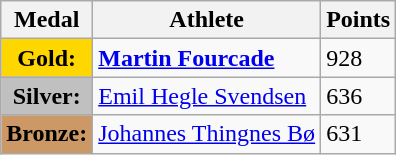<table class="wikitable">
<tr>
<th><strong>Medal</strong></th>
<th><strong>Athlete</strong></th>
<th><strong>Points</strong></th>
</tr>
<tr>
<td style="text-align:center;background-color:gold;"><strong>Gold:</strong></td>
<td> <strong><a href='#'>Martin Fourcade</a></strong></td>
<td>928</td>
</tr>
<tr>
<td style="text-align:center;background-color:silver;"><strong>Silver:</strong></td>
<td> <a href='#'>Emil Hegle Svendsen</a></td>
<td>636</td>
</tr>
<tr>
<td style="text-align:center;background-color:#CC9966;"><strong>Bronze:</strong></td>
<td> <a href='#'>Johannes Thingnes Bø</a></td>
<td>631</td>
</tr>
</table>
